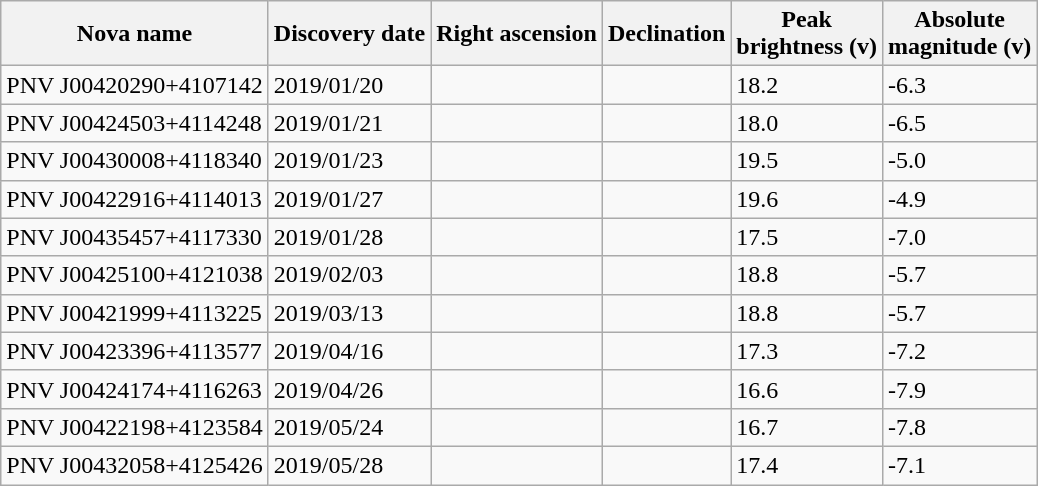<table class="wikitable sortable">
<tr>
<th>Nova name</th>
<th>Discovery date</th>
<th>Right ascension</th>
<th>Declination</th>
<th>Peak<br>brightness (v)</th>
<th>Absolute<br>magnitude (v)</th>
</tr>
<tr>
<td>PNV J00420290+4107142</td>
<td>2019/01/20</td>
<td></td>
<td></td>
<td>18.2</td>
<td>-6.3</td>
</tr>
<tr>
<td>PNV J00424503+4114248</td>
<td>2019/01/21</td>
<td></td>
<td></td>
<td>18.0</td>
<td>-6.5</td>
</tr>
<tr>
<td>PNV J00430008+4118340</td>
<td>2019/01/23</td>
<td></td>
<td></td>
<td>19.5</td>
<td>-5.0</td>
</tr>
<tr>
<td>PNV J00422916+4114013</td>
<td>2019/01/27</td>
<td></td>
<td></td>
<td>19.6</td>
<td>-4.9</td>
</tr>
<tr>
<td>PNV J00435457+4117330</td>
<td>2019/01/28</td>
<td></td>
<td></td>
<td>17.5</td>
<td>-7.0</td>
</tr>
<tr>
<td>PNV J00425100+4121038</td>
<td>2019/02/03</td>
<td></td>
<td></td>
<td>18.8</td>
<td>-5.7</td>
</tr>
<tr>
<td>PNV J00421999+4113225</td>
<td>2019/03/13</td>
<td></td>
<td></td>
<td>18.8</td>
<td>-5.7</td>
</tr>
<tr>
<td>PNV J00423396+4113577</td>
<td>2019/04/16</td>
<td></td>
<td></td>
<td>17.3</td>
<td>-7.2</td>
</tr>
<tr>
<td>PNV J00424174+4116263</td>
<td>2019/04/26</td>
<td></td>
<td></td>
<td>16.6</td>
<td>-7.9</td>
</tr>
<tr>
<td>PNV J00422198+4123584</td>
<td>2019/05/24</td>
<td></td>
<td></td>
<td>16.7</td>
<td>-7.8</td>
</tr>
<tr>
<td>PNV J00432058+4125426</td>
<td>2019/05/28</td>
<td></td>
<td></td>
<td>17.4</td>
<td>-7.1</td>
</tr>
</table>
